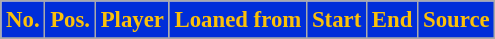<table class="wikitable sortable" style="text-align:center; font-size:95%; text-align:left;">
<tr>
<th style="background:#002ED9; color:#FCC108">No.</th>
<th style="background:#002ED9; color:#FCC108">Pos.</th>
<th style="background:#002ED9; color:#FCC108">Player</th>
<th style="background:#002ED9; color:#FCC108">Loaned from</th>
<th style="background:#002ED9; color:#FCC108">Start</th>
<th style="background:#002ED9; color:#FCC108">End</th>
<th style="background:#002ED9; color:#FCC108">Source</th>
</tr>
<tr>
</tr>
</table>
